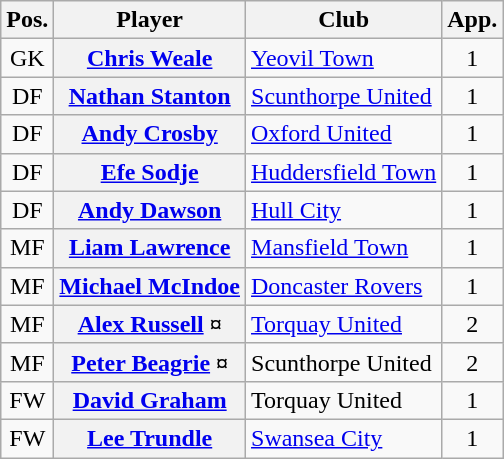<table class="wikitable plainrowheaders" style="text-align: left">
<tr>
<th scope=col>Pos.</th>
<th scope=col>Player</th>
<th scope=col>Club</th>
<th scope=col>App.</th>
</tr>
<tr>
<td style=text-align:center>GK</td>
<th scope=row><a href='#'>Chris Weale</a></th>
<td><a href='#'>Yeovil Town</a></td>
<td style=text-align:center>1</td>
</tr>
<tr>
<td style=text-align:center>DF</td>
<th scope=row><a href='#'>Nathan Stanton</a></th>
<td><a href='#'>Scunthorpe United</a></td>
<td style=text-align:center>1</td>
</tr>
<tr>
<td style=text-align:center>DF</td>
<th scope=row><a href='#'>Andy Crosby</a></th>
<td><a href='#'>Oxford United</a></td>
<td style=text-align:center>1</td>
</tr>
<tr>
<td style=text-align:center>DF</td>
<th scope=row><a href='#'>Efe Sodje</a></th>
<td><a href='#'>Huddersfield Town</a></td>
<td style=text-align:center>1</td>
</tr>
<tr>
<td style=text-align:center>DF</td>
<th scope=row><a href='#'>Andy Dawson</a></th>
<td><a href='#'>Hull City</a></td>
<td style=text-align:center>1</td>
</tr>
<tr>
<td style=text-align:center>MF</td>
<th scope=row><a href='#'>Liam Lawrence</a></th>
<td><a href='#'>Mansfield Town</a></td>
<td style=text-align:center>1</td>
</tr>
<tr>
<td style=text-align:center>MF</td>
<th scope=row><a href='#'>Michael McIndoe</a></th>
<td><a href='#'>Doncaster Rovers</a></td>
<td style=text-align:center>1</td>
</tr>
<tr>
<td style=text-align:center>MF</td>
<th scope=row><a href='#'>Alex Russell</a> ¤</th>
<td><a href='#'>Torquay United</a></td>
<td style=text-align:center>2</td>
</tr>
<tr>
<td style=text-align:center>MF</td>
<th scope=row><a href='#'>Peter Beagrie</a> ¤</th>
<td>Scunthorpe United</td>
<td style=text-align:center>2</td>
</tr>
<tr>
<td style=text-align:center>FW</td>
<th scope=row><a href='#'>David Graham</a></th>
<td>Torquay United</td>
<td style=text-align:center>1</td>
</tr>
<tr>
<td style=text-align:center>FW</td>
<th scope=row><a href='#'>Lee Trundle</a></th>
<td><a href='#'>Swansea City</a></td>
<td style=text-align:center>1</td>
</tr>
</table>
